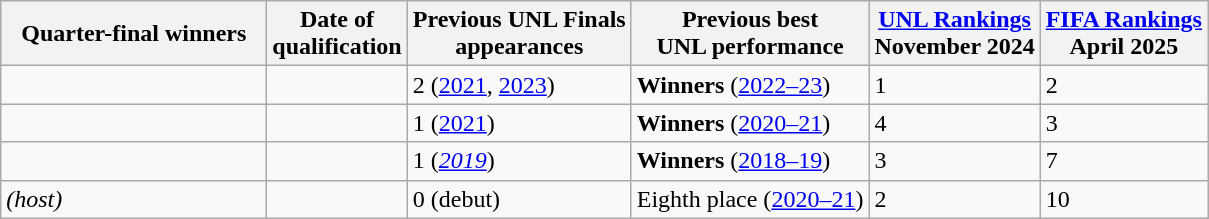<table class="wikitable sortable">
<tr>
<th width="170">Quarter-final winners</th>
<th>Date of<br>qualification</th>
<th data-sort-type="number">Previous UNL Finals<br>appearances</th>
<th data-sort-type="number">Previous best<br>UNL performance</th>
<th><a href='#'>UNL Rankings</a><br>November 2024</th>
<th><a href='#'>FIFA Rankings</a><br>April 2025</th>
</tr>
<tr>
<td></td>
<td></td>
<td>2 (<a href='#'>2021</a>, <a href='#'>2023</a>)</td>
<td data-sort-value="1"><strong>Winners</strong> (<a href='#'>2022–23</a>)</td>
<td>1</td>
<td>2</td>
</tr>
<tr>
<td></td>
<td></td>
<td>1 (<a href='#'>2021</a>)</td>
<td data-sort-value="1"><strong>Winners</strong> (<a href='#'>2020–21</a>)</td>
<td>4</td>
<td>3</td>
</tr>
<tr>
<td></td>
<td></td>
<td>1 (<em><a href='#'>2019</a></em>)</td>
<td data-sort-value="1"><strong>Winners</strong> (<a href='#'>2018–19</a>)</td>
<td>3</td>
<td>7</td>
</tr>
<tr>
<td> <em>(host)</em></td>
<td></td>
<td>0 (debut)</td>
<td data-sort-value="8">Eighth place (<a href='#'>2020–21</a>)</td>
<td>2</td>
<td>10</td>
</tr>
</table>
